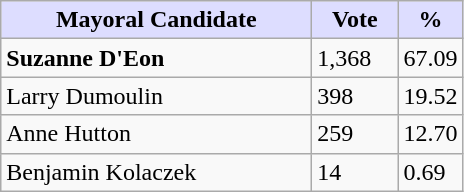<table class="wikitable">
<tr>
<th style="background:#ddf; width:200px;">Mayoral Candidate</th>
<th style="background:#ddf; width:50px;">Vote</th>
<th style="background:#ddf; width:30px;">%</th>
</tr>
<tr>
<td><strong>Suzanne D'Eon</strong></td>
<td>1,368</td>
<td>67.09</td>
</tr>
<tr>
<td>Larry Dumoulin</td>
<td>398</td>
<td>19.52</td>
</tr>
<tr>
<td>Anne Hutton</td>
<td>259</td>
<td>12.70</td>
</tr>
<tr>
<td>Benjamin Kolaczek</td>
<td>14</td>
<td>0.69</td>
</tr>
</table>
